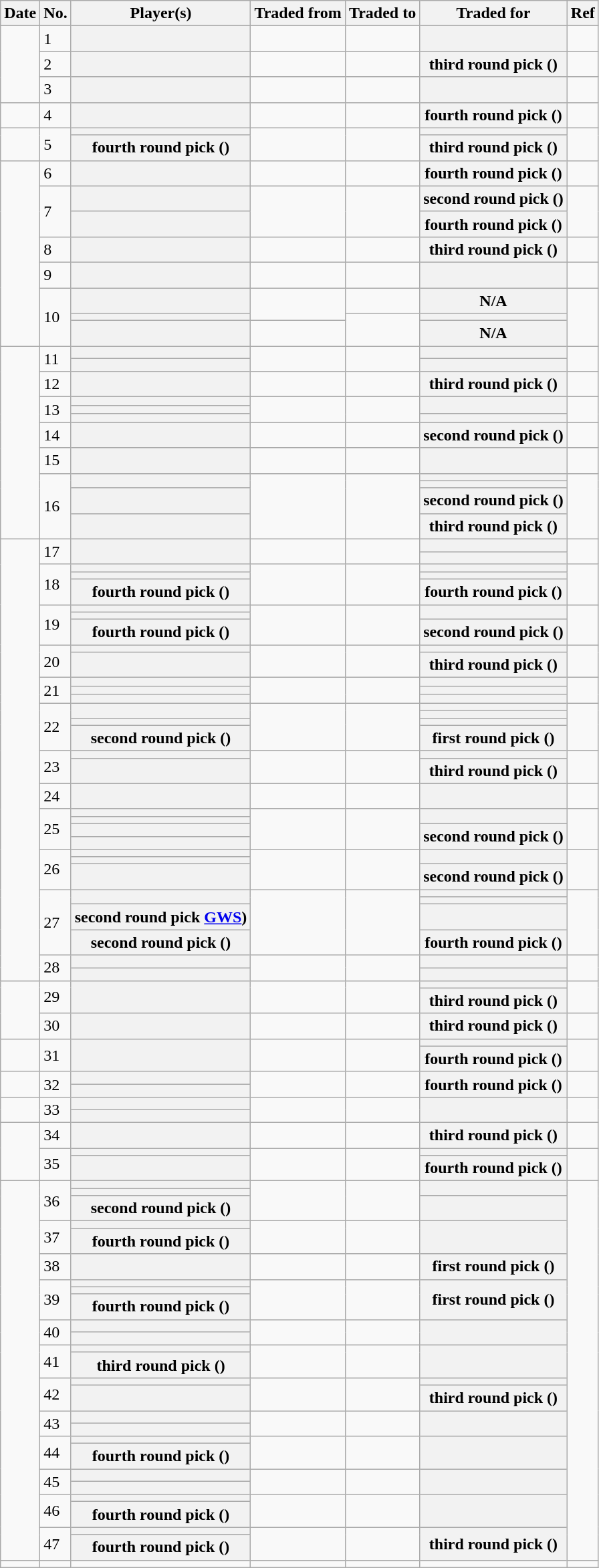<table class="wikitable plainrowheaders sortable">
<tr>
<th scope="col">Date</th>
<th scope="col">No.</th>
<th scope="col">Player(s)</th>
<th scope="col">Traded from</th>
<th scope="col">Traded to</th>
<th scope="col">Traded for</th>
<th scope="col">Ref</th>
</tr>
<tr>
<td rowspan = 3></td>
<td>1</td>
<th scope="row"></th>
<td></td>
<td></td>
<th scope="row"></th>
<td></td>
</tr>
<tr>
<td>2</td>
<th scope="row"></th>
<td></td>
<td></td>
<th scope="row"> third round pick ()</th>
<td></td>
</tr>
<tr>
<td>3</td>
<th scope="row"></th>
<td></td>
<td></td>
<th scope="row"></th>
<td></td>
</tr>
<tr>
<td></td>
<td>4</td>
<th scope="row"></th>
<td></td>
<td></td>
<th scope="row"> fourth round pick ()</th>
<td></td>
</tr>
<tr>
<td rowspan=2></td>
<td rowspan=2>5</td>
<th scope="row"></th>
<td rowspan=2></td>
<td rowspan=2></td>
<th scope="row"></th>
<td rowspan=2></td>
</tr>
<tr>
<th scope="row"> fourth round pick ()</th>
<th scope="row"> third round pick ()</th>
</tr>
<tr>
<td rowspan=8></td>
<td>6</td>
<th scope="row"></th>
<td></td>
<td></td>
<th scope="row"> fourth round pick ()</th>
<td></td>
</tr>
<tr>
<td rowspan=2>7</td>
<th scope="row"></th>
<td rowspan=2></td>
<td rowspan=2></td>
<th scope="row"> second round pick ()</th>
<td rowspan=2></td>
</tr>
<tr>
<th scope="row"></th>
<th scope="row"> fourth round pick ()</th>
</tr>
<tr>
<td>8</td>
<th scope="row"></th>
<td></td>
<td></td>
<th scope="row"> third round pick ()</th>
<td></td>
</tr>
<tr>
<td>9</td>
<th scope="row"></th>
<td></td>
<td></td>
<th scope="row"></th>
<td></td>
</tr>
<tr>
<td rowspan=3>10</td>
<th scope="row"></th>
<td rowspan=2></td>
<td></td>
<th scope="row">N/A</th>
<td rowspan=3></td>
</tr>
<tr>
<th scope="row"></th>
<td rowspan=2></td>
<th scope="row"></th>
</tr>
<tr>
<th scope="row"></th>
<td></td>
<th scope="row">N/A</th>
</tr>
<tr>
<td rowspan=12></td>
<td rowspan=2>11</td>
<th scope="row"></th>
<td rowspan=2></td>
<td rowspan=2></td>
<th scope="row"></th>
<td rowspan=2></td>
</tr>
<tr>
<th scope="row"></th>
<th scope="row"></th>
</tr>
<tr>
<td>12</td>
<th scope="row"></th>
<td></td>
<td></td>
<th scope="row"> third round pick ()</th>
<td></td>
</tr>
<tr>
<td rowspan=3>13</td>
<th scope="row"></th>
<td rowspan=3></td>
<td rowspan=3></td>
<th rowspan="2" scope="row"></th>
<td rowspan=3></td>
</tr>
<tr>
<th scope="row"></th>
</tr>
<tr>
<th scope="row"></th>
<th scope="row"></th>
</tr>
<tr>
<td>14</td>
<th scope="row"></th>
<td></td>
<td></td>
<th scope="row"> second round pick ()</th>
<td></td>
</tr>
<tr>
<td>15</td>
<th scope="row"></th>
<td></td>
<td></td>
<th scope="row"></th>
<td></td>
</tr>
<tr>
<td rowspan=4>16</td>
<th rowspan="2" scope="row"></th>
<td rowspan=4></td>
<td rowspan=4></td>
<th scope="row"></th>
<td rowspan=4 style="text-align:center;"></td>
</tr>
<tr>
<th scope="row"></th>
</tr>
<tr>
<th scope="row"></th>
<th scope="row"> second round pick ()</th>
</tr>
<tr>
<th scope="row"></th>
<th scope="row"> third round pick ()</th>
</tr>
<tr>
<td rowspan="33"></td>
<td rowspan="2">17</td>
<th rowspan="2" scope="row"></th>
<td rowspan="2"></td>
<td rowspan="2"></td>
<th scope="row"></th>
<td rowspan="2"></td>
</tr>
<tr>
<th scope="row"></th>
</tr>
<tr>
<td rowspan=3>18</td>
<th scope="row"></th>
<td rowspan="3"></td>
<td rowspan="3"></td>
<th scope="row"></th>
<td rowspan="3"></td>
</tr>
<tr>
<th scope="row"></th>
<th scope="row"></th>
</tr>
<tr>
<th scope="row"> fourth round pick ()</th>
<th scope="row"> fourth round pick ()</th>
</tr>
<tr>
<td rowspan=3>19</td>
<th scope="row"></th>
<td rowspan="3"></td>
<td rowspan="3"></td>
<th rowspan="2" scope="row"></th>
<td rowspan="3"></td>
</tr>
<tr>
<th scope="row"></th>
</tr>
<tr>
<th scope="row"> fourth round pick ()</th>
<th scope="row"> second round pick ()</th>
</tr>
<tr>
<td rowspan="2">20</td>
<th scope="row"></th>
<td rowspan="2"></td>
<td rowspan="2"></td>
<th scope="row"></th>
<td rowspan="2"></td>
</tr>
<tr>
<th scope="row"></th>
<th scope="row"> third round pick ()</th>
</tr>
<tr>
<td rowspan=3>21</td>
<th scope="row"></th>
<td rowspan="3"></td>
<td rowspan="3"></td>
<th scope="row"></th>
<td rowspan="3"></td>
</tr>
<tr>
<th scope="row"></th>
<th scope="row"></th>
</tr>
<tr>
<th scope="row"></th>
<th scope="row"></th>
</tr>
<tr>
<td rowspan="4">22</td>
<th rowspan="2" scope="row"></th>
<td rowspan="4"></td>
<td rowspan="4"></td>
<th scope="row"></th>
<td rowspan="4"></td>
</tr>
<tr>
<th scope="row"></th>
</tr>
<tr>
<th scope="row"></th>
<th scope="row"></th>
</tr>
<tr>
<th scope="row"> second round pick ()</th>
<th scope="row"> first round pick ()</th>
</tr>
<tr>
<td rowspan="2">23</td>
<th scope="row"></th>
<td rowspan="2"></td>
<td rowspan="2"></td>
<th scope="row"></th>
<td rowspan="2"></td>
</tr>
<tr>
<th scope="row"></th>
<th scope="row"> third round pick ()</th>
</tr>
<tr>
<td>24</td>
<th scope="row"></th>
<td></td>
<td></td>
<th scope="row"></th>
<td></td>
</tr>
<tr>
<td rowspan=4>25</td>
<th scope="row"></th>
<td rowspan="4"></td>
<td rowspan="4"></td>
<th rowspan="2" scope="row"></th>
<td rowspan=4></td>
</tr>
<tr>
<th scope="row"></th>
</tr>
<tr>
<th scope="row"></th>
<th rowspan="2" scope="row"> second round pick ()</th>
</tr>
<tr>
<th scope="row"></th>
</tr>
<tr>
<td rowspan=3>26</td>
<th scope="row"></th>
<td rowspan="3"></td>
<td rowspan="3"></td>
<th rowspan="2" scope="row"></th>
<td rowspan="3"></td>
</tr>
<tr>
<th scope="row"></th>
</tr>
<tr>
<th scope="row"></th>
<th scope="row"> second round pick ()</th>
</tr>
<tr>
<td rowspan=4>27</td>
<th rowspan="2" scope="row"></th>
<td rowspan="4"></td>
<td rowspan="4"></td>
<th scope="row"></th>
<td rowspan=4></td>
</tr>
<tr>
<th scope="row"></th>
</tr>
<tr>
<th scope="row"> second round pick <a href='#'>GWS</a>)</th>
<th scope="row"></th>
</tr>
<tr>
<th scope="row"> second round pick ()</th>
<th scope="row"> fourth round pick ()</th>
</tr>
<tr>
<td rowspan="2">28</td>
<th scope="row"></th>
<td rowspan="2"></td>
<td rowspan="2"></td>
<th scope="row"></th>
<td rowspan="2"></td>
</tr>
<tr>
<th scope="row"></th>
<th scope="row"></th>
</tr>
<tr>
<td rowspan = 3></td>
<td rowspan = 2>29</td>
<th rowspan=2 scope="row"></th>
<td rowspan="2"></td>
<td rowspan="2"></td>
<th scope="row"></th>
<td rowspan="2"></td>
</tr>
<tr>
<th scope="row"> third round pick ()</th>
</tr>
<tr>
<td>30</td>
<th scope="row"></th>
<td></td>
<td></td>
<th scope="row"> third round pick ()</th>
<td></td>
</tr>
<tr>
<td rowspan = 2></td>
<td rowspan = 2>31</td>
<th rowspan=2 scope="row"></th>
<td rowspan="2"></td>
<td rowspan="2"></td>
<th scope="row"></th>
<td rowspan="2"></td>
</tr>
<tr>
<th scope="row"> fourth round pick ()</th>
</tr>
<tr>
<td rowspan = 2></td>
<td rowspan = 2>32</td>
<th scope="row"></th>
<td rowspan="2"></td>
<td rowspan="2"></td>
<th rowspan=2 scope="row"> fourth round pick ()</th>
<td rowspan="2"></td>
</tr>
<tr>
<th scope="row"></th>
</tr>
<tr>
<td rowspan = 2></td>
<td rowspan = 2>33</td>
<th scope="row"></th>
<td rowspan="2"></td>
<td rowspan="2"></td>
<th rowspan=2 scope="row"></th>
<td rowspan="2"></td>
</tr>
<tr>
<th scope="row"></th>
</tr>
<tr>
<td rowspan = 3></td>
<td>34</td>
<th scope="row"></th>
<td></td>
<td></td>
<th scope="row"> third round pick ()</th>
<td></td>
</tr>
<tr>
<td rowspan=2>35</td>
<th scope="row"></th>
<td rowspan=2></td>
<td rowspan=2></td>
<th scope="row"></th>
<td rowspan=2></td>
</tr>
<tr>
<th scope="row"></th>
<th scope="row"> fourth round pick ()</th>
</tr>
<tr>
<td rowspan = 25></td>
<td rowspan=3>36</td>
<th scope="row"></th>
<td rowspan=3></td>
<td rowspan=3></td>
<th rowspan=2 scope="row"></th>
<td rowspan=25></td>
</tr>
<tr>
<th scope="row"></th>
</tr>
<tr>
<th scope="row"> second round pick ()</th>
<th scope="row"></th>
</tr>
<tr>
<td rowspan=2>37</td>
<th scope="row"></th>
<td rowspan=2></td>
<td rowspan=2></td>
<th rowspan=2 scope="row"></th>
</tr>
<tr>
<th scope="row"> fourth round pick ()</th>
</tr>
<tr>
<td>38</td>
<th scope="row"></th>
<td></td>
<td></td>
<th scope="row"> first round pick ()</th>
</tr>
<tr>
<td rowspan=3>39</td>
<th scope="row"></th>
<td rowspan=3></td>
<td rowspan=3></td>
<th rowspan=3 scope="row"> first round pick ()</th>
</tr>
<tr>
<th scope="row"></th>
</tr>
<tr>
<th scope="row"> fourth round pick ()</th>
</tr>
<tr>
<td rowspan=2>40</td>
<th scope="row"></th>
<td rowspan=2></td>
<td rowspan=2></td>
<th rowspan=2 scope="row"></th>
</tr>
<tr>
<th scope="row"></th>
</tr>
<tr>
<td rowspan=2>41</td>
<th scope="row"></th>
<td rowspan=2></td>
<td rowspan=2></td>
<th rowspan=2 scope="row"></th>
</tr>
<tr>
<th scope="row"> third round pick ()</th>
</tr>
<tr>
<td rowspan=2>42</td>
<th scope="row"></th>
<td rowspan=2></td>
<td rowspan=2></td>
<th scope="row"></th>
</tr>
<tr>
<th scope="row"></th>
<th scope="row"> third round pick ()</th>
</tr>
<tr>
<td rowspan=2>43</td>
<th scope="row"></th>
<td rowspan=2></td>
<td rowspan=2></td>
<th rowspan=2 scope="row"></th>
</tr>
<tr>
<th scope="row"></th>
</tr>
<tr>
<td rowspan=2>44</td>
<th scope="row"></th>
<td rowspan=2></td>
<td rowspan=2></td>
<th rowspan=2 scope="row"></th>
</tr>
<tr>
<th scope="row"> fourth round pick ()</th>
</tr>
<tr>
<td rowspan=2>45</td>
<th scope="row"></th>
<td rowspan=2></td>
<td rowspan=2></td>
<th rowspan=2 scope="row"></th>
</tr>
<tr>
<th scope="row"></th>
</tr>
<tr>
<td rowspan=2>46</td>
<th scope="row"></th>
<td rowspan=2></td>
<td rowspan=2></td>
<th rowspan=2 scope="row"></th>
</tr>
<tr>
<th scope="row"> fourth round pick ()</th>
</tr>
<tr>
<td rowspan=2>47</td>
<th scope="row"></th>
<td rowspan=2></td>
<td rowspan=2></td>
<th rowspan=2 scope="row"> third round pick ()</th>
</tr>
<tr>
<th scope="row"> fourth round pick ()</th>
</tr>
<tr>
<td></td>
<td></td>
<td></td>
<td></td>
<td></td>
<td></td>
<td></td>
</tr>
</table>
